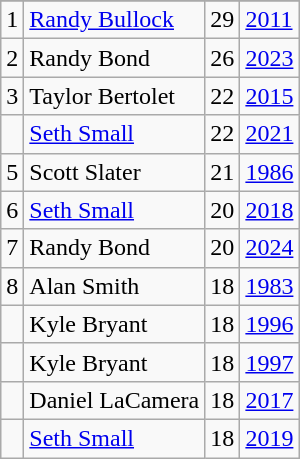<table class="wikitable">
<tr>
</tr>
<tr>
<td>1</td>
<td><a href='#'>Randy Bullock</a></td>
<td>29</td>
<td><a href='#'>2011</a></td>
</tr>
<tr>
<td>2</td>
<td>Randy Bond</td>
<td>26</td>
<td><a href='#'>2023</a></td>
</tr>
<tr>
<td>3</td>
<td>Taylor Bertolet</td>
<td>22</td>
<td><a href='#'>2015</a></td>
</tr>
<tr>
<td></td>
<td><a href='#'>Seth Small</a></td>
<td>22</td>
<td><a href='#'>2021</a></td>
</tr>
<tr>
<td>5</td>
<td>Scott Slater</td>
<td>21</td>
<td><a href='#'>1986</a></td>
</tr>
<tr>
<td>6</td>
<td><a href='#'>Seth Small</a></td>
<td>20</td>
<td><a href='#'>2018</a></td>
</tr>
<tr>
<td>7</td>
<td>Randy Bond</td>
<td>20</td>
<td><a href='#'>2024</a></td>
</tr>
<tr>
<td>8</td>
<td>Alan Smith</td>
<td>18</td>
<td><a href='#'>1983</a></td>
</tr>
<tr>
<td></td>
<td>Kyle Bryant</td>
<td>18</td>
<td><a href='#'>1996</a></td>
</tr>
<tr>
<td></td>
<td>Kyle Bryant</td>
<td>18</td>
<td><a href='#'>1997</a></td>
</tr>
<tr>
<td></td>
<td>Daniel LaCamera</td>
<td>18</td>
<td><a href='#'>2017</a></td>
</tr>
<tr>
<td></td>
<td><a href='#'>Seth Small</a></td>
<td>18</td>
<td><a href='#'>2019</a></td>
</tr>
</table>
